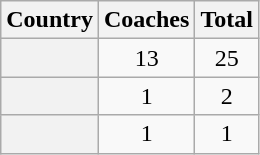<table class="sortable wikitable plainrowheaders">
<tr>
<th scope="col">Country</th>
<th scope="col">Coaches</th>
<th scope="col">Total</th>
</tr>
<tr>
<th scope="row"></th>
<td align=center>13</td>
<td align=center>25</td>
</tr>
<tr>
<th scope="row"></th>
<td align=center>1</td>
<td align=center>2</td>
</tr>
<tr>
<th scope="row"></th>
<td align=center>1</td>
<td align=center>1</td>
</tr>
</table>
